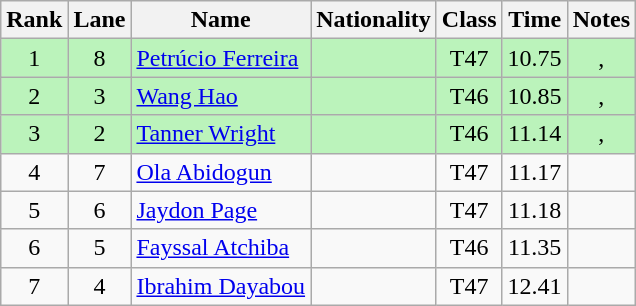<table class="wikitable sortable" style="text-align:center">
<tr>
<th>Rank</th>
<th>Lane</th>
<th>Name</th>
<th>Nationality</th>
<th>Class</th>
<th>Time</th>
<th>Notes</th>
</tr>
<tr bgcolor=bbf3bb>
<td>1</td>
<td>8</td>
<td align="left"><a href='#'>Petrúcio Ferreira</a></td>
<td align="left"></td>
<td>T47</td>
<td>10.75</td>
<td>,</td>
</tr>
<tr bgcolor=bbf3bb>
<td>2</td>
<td>3</td>
<td align="left"><a href='#'>Wang Hao</a></td>
<td align="left"></td>
<td>T46</td>
<td>10.85</td>
<td>, </td>
</tr>
<tr bgcolor=bbf3bb>
<td>3</td>
<td>2</td>
<td align="left"><a href='#'>Tanner Wright</a></td>
<td align="left"></td>
<td>T46</td>
<td>11.14</td>
<td>, </td>
</tr>
<tr>
<td>4</td>
<td>7</td>
<td align="left"><a href='#'>Ola Abidogun</a></td>
<td align="left"></td>
<td>T47</td>
<td>11.17</td>
<td></td>
</tr>
<tr>
<td>5</td>
<td>6</td>
<td align="left"><a href='#'>Jaydon Page</a></td>
<td align="left"></td>
<td>T47</td>
<td>11.18</td>
<td></td>
</tr>
<tr>
<td>6</td>
<td>5</td>
<td align="left"><a href='#'>Fayssal Atchiba</a></td>
<td align="left"></td>
<td>T46</td>
<td>11.35</td>
<td></td>
</tr>
<tr>
<td>7</td>
<td>4</td>
<td align="left"><a href='#'>Ibrahim Dayabou</a></td>
<td align="left"></td>
<td>T47</td>
<td>12.41</td>
<td></td>
</tr>
</table>
